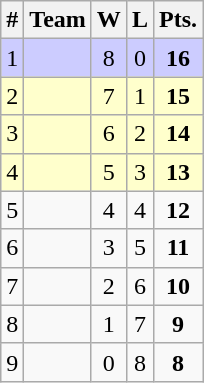<table class=wikitable style="text-align:center;">
<tr>
<th>#</th>
<th>Team</th>
<th>W</th>
<th>L</th>
<th>Pts.</th>
</tr>
<tr bgcolor=#CCCCFF>
<td>1</td>
<td align=left></td>
<td>8</td>
<td>0</td>
<td><strong>16</strong></td>
</tr>
<tr bgcolor=#FFFFCC>
<td>2</td>
<td align=left><strong></strong></td>
<td>7</td>
<td>1</td>
<td><strong>15</strong></td>
</tr>
<tr bgcolor=#FFFFCC>
<td>3</td>
<td align=left></td>
<td>6</td>
<td>2</td>
<td><strong>14</strong></td>
</tr>
<tr bgcolor=#FFFFCC>
<td>4</td>
<td align=left></td>
<td>5</td>
<td>3</td>
<td><strong>13</strong></td>
</tr>
<tr>
<td>5</td>
<td align=left></td>
<td>4</td>
<td>4</td>
<td><strong>12</strong></td>
</tr>
<tr>
<td>6</td>
<td align=left></td>
<td>3</td>
<td>5</td>
<td><strong>11</strong></td>
</tr>
<tr>
<td>7</td>
<td align=left></td>
<td>2</td>
<td>6</td>
<td><strong>10</strong></td>
</tr>
<tr>
<td>8</td>
<td align=left></td>
<td>1</td>
<td>7</td>
<td><strong>9</strong></td>
</tr>
<tr>
<td>9</td>
<td align=left></td>
<td>0</td>
<td>8</td>
<td><strong>8</strong></td>
</tr>
</table>
